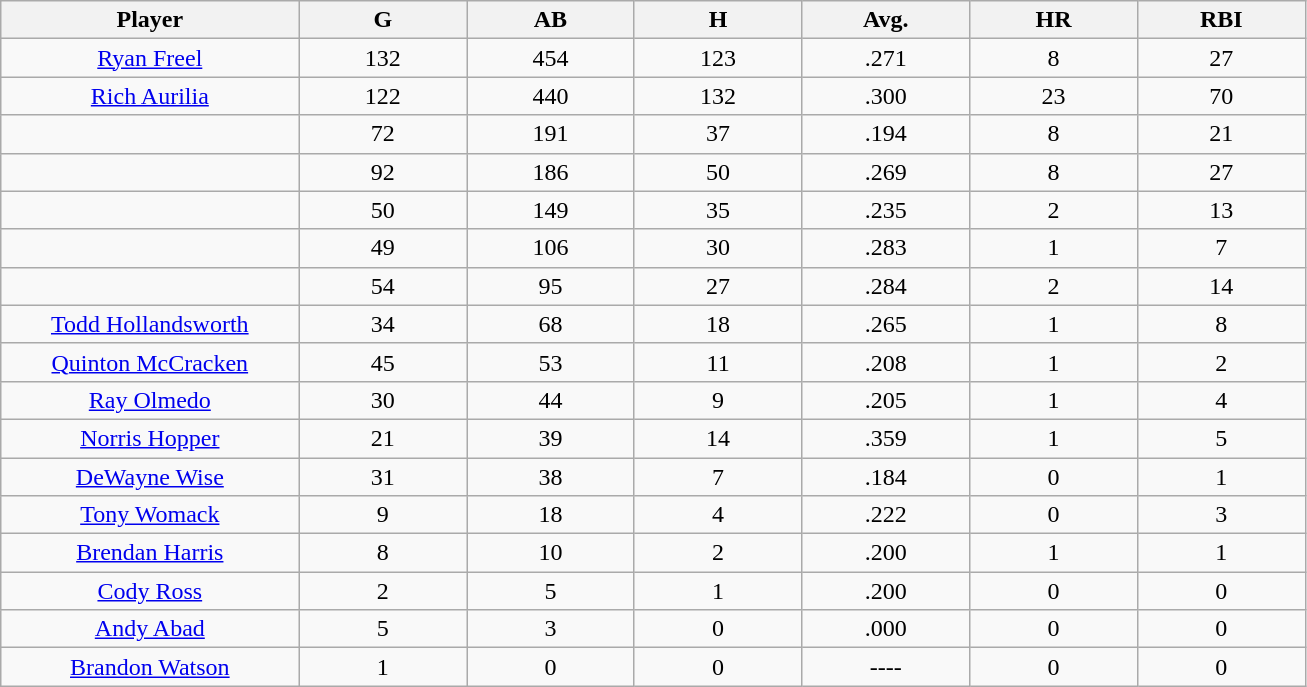<table class="wikitable sortable">
<tr>
<th bgcolor="#DDDDFF" width="16%">Player</th>
<th bgcolor="#DDDDFF" width="9%">G</th>
<th bgcolor="#DDDDFF" width="9%">AB</th>
<th bgcolor="#DDDDFF" width="9%">H</th>
<th bgcolor="#DDDDFF" width="9%">Avg.</th>
<th bgcolor="#DDDDFF" width="9%">HR</th>
<th bgcolor="#DDDDFF" width="9%">RBI</th>
</tr>
<tr align="center">
<td><a href='#'>Ryan Freel</a></td>
<td>132</td>
<td>454</td>
<td>123</td>
<td>.271</td>
<td>8</td>
<td>27</td>
</tr>
<tr align="center">
<td><a href='#'>Rich Aurilia</a></td>
<td>122</td>
<td>440</td>
<td>132</td>
<td>.300</td>
<td>23</td>
<td>70</td>
</tr>
<tr align="center">
<td></td>
<td>72</td>
<td>191</td>
<td>37</td>
<td>.194</td>
<td>8</td>
<td>21</td>
</tr>
<tr align="center">
<td></td>
<td>92</td>
<td>186</td>
<td>50</td>
<td>.269</td>
<td>8</td>
<td>27</td>
</tr>
<tr align="center">
<td></td>
<td>50</td>
<td>149</td>
<td>35</td>
<td>.235</td>
<td>2</td>
<td>13</td>
</tr>
<tr align="center">
<td></td>
<td>49</td>
<td>106</td>
<td>30</td>
<td>.283</td>
<td>1</td>
<td>7</td>
</tr>
<tr align="center">
<td></td>
<td>54</td>
<td>95</td>
<td>27</td>
<td>.284</td>
<td>2</td>
<td>14</td>
</tr>
<tr align=center>
<td><a href='#'>Todd Hollandsworth</a></td>
<td>34</td>
<td>68</td>
<td>18</td>
<td>.265</td>
<td>1</td>
<td>8</td>
</tr>
<tr align=center>
<td><a href='#'>Quinton McCracken</a></td>
<td>45</td>
<td>53</td>
<td>11</td>
<td>.208</td>
<td>1</td>
<td>2</td>
</tr>
<tr align=center>
<td><a href='#'>Ray Olmedo</a></td>
<td>30</td>
<td>44</td>
<td>9</td>
<td>.205</td>
<td>1</td>
<td>4</td>
</tr>
<tr align=center>
<td><a href='#'>Norris Hopper</a></td>
<td>21</td>
<td>39</td>
<td>14</td>
<td>.359</td>
<td>1</td>
<td>5</td>
</tr>
<tr align=center>
<td><a href='#'>DeWayne Wise</a></td>
<td>31</td>
<td>38</td>
<td>7</td>
<td>.184</td>
<td>0</td>
<td>1</td>
</tr>
<tr align=center>
<td><a href='#'>Tony Womack</a></td>
<td>9</td>
<td>18</td>
<td>4</td>
<td>.222</td>
<td>0</td>
<td>3</td>
</tr>
<tr align=center>
<td><a href='#'>Brendan Harris</a></td>
<td>8</td>
<td>10</td>
<td>2</td>
<td>.200</td>
<td>1</td>
<td>1</td>
</tr>
<tr align=center>
<td><a href='#'>Cody Ross</a></td>
<td>2</td>
<td>5</td>
<td>1</td>
<td>.200</td>
<td>0</td>
<td>0</td>
</tr>
<tr align=center>
<td><a href='#'>Andy Abad</a></td>
<td>5</td>
<td>3</td>
<td>0</td>
<td>.000</td>
<td>0</td>
<td>0</td>
</tr>
<tr align=center>
<td><a href='#'>Brandon Watson</a></td>
<td>1</td>
<td>0</td>
<td>0</td>
<td>----</td>
<td>0</td>
<td>0</td>
</tr>
</table>
